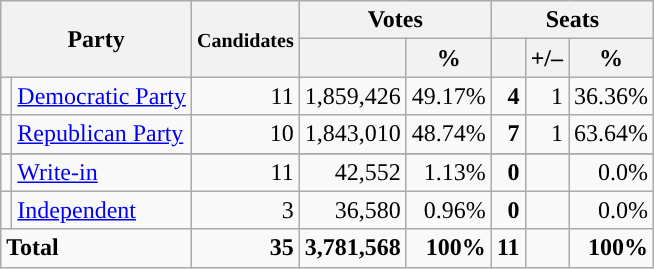<table class="wikitable" style="font-size:100%; text-align:right;">
<tr>
<th colspan="2" rowspan="2">Party</th>
<th rowspan="2"><small>Candi</small><small>dates</small></th>
<th colspan="2">Votes</th>
<th colspan="3">Seats</th>
</tr>
<tr>
<th></th>
<th>%</th>
<th></th>
<th>+/–</th>
<th>%</th>
</tr>
<tr>
<td style="background:"></td>
<td align="left"><a href='#'>Democratic Party</a></td>
<td>11</td>
<td>1,859,426</td>
<td>49.17%</td>
<td><strong>4</strong></td>
<td>1</td>
<td>36.36%</td>
</tr>
<tr>
<td style="background:"></td>
<td align="left"><a href='#'>Republican Party</a></td>
<td>10</td>
<td>1,843,010</td>
<td>48.74%</td>
<td><strong>7</strong></td>
<td>1</td>
<td>63.64%</td>
</tr>
<tr>
</tr>
<tr>
<td style="background:"></td>
<td align="left"><a href='#'>Write-in</a></td>
<td>11</td>
<td>42,552</td>
<td>1.13%</td>
<td><strong>0</strong></td>
<td></td>
<td>0.0%</td>
</tr>
<tr>
<td style="background:"></td>
<td align="left"><a href='#'>Independent</a></td>
<td>3</td>
<td>36,580</td>
<td>0.96%</td>
<td><strong>0</strong></td>
<td></td>
<td>0.0%</td>
</tr>
<tr style="font-weight:bold">
<td colspan="2" align="left">Total</td>
<td>35</td>
<td>3,781,568</td>
<td>100%</td>
<td>11</td>
<td></td>
<td>100%</td>
</tr>
</table>
